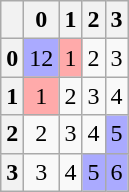<table class="wikitable floatright" style="font-size:100%;text-align:center;">
<tr>
<th></th>
<th>0</th>
<th>1</th>
<th>2</th>
<th>3</th>
</tr>
<tr>
<th>0</th>
<td style="background:#aaf;">12</td>
<td style="background:#faa;">1</td>
<td>2</td>
<td>3</td>
</tr>
<tr>
<th>1</th>
<td style="background:#faa;">1</td>
<td>2</td>
<td>3</td>
<td>4</td>
</tr>
<tr>
<th>2</th>
<td>2</td>
<td>3</td>
<td>4</td>
<td style="background:#aaf;">5</td>
</tr>
<tr>
<th>3</th>
<td>3</td>
<td>4</td>
<td style="background:#aaf;">5</td>
<td style="background:#aaf;">6</td>
</tr>
</table>
